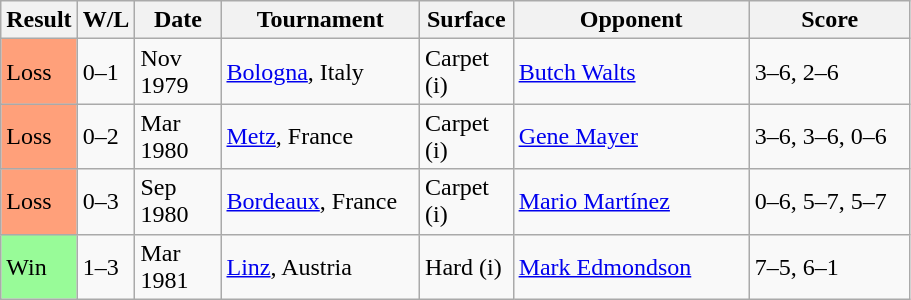<table class="sortable wikitable">
<tr>
<th style="width:40px">Result</th>
<th style="width:30px" class="unsortable">W/L</th>
<th style="width:50px">Date</th>
<th style="width:125px">Tournament</th>
<th style="width:55px">Surface</th>
<th style="width:150px">Opponent</th>
<th style="width:100px" class="unsortable">Score</th>
</tr>
<tr>
<td style="background:#ffa07a;">Loss</td>
<td>0–1</td>
<td>Nov 1979</td>
<td><a href='#'>Bologna</a>, Italy</td>
<td>Carpet (i)</td>
<td> <a href='#'>Butch Walts</a></td>
<td>3–6, 2–6</td>
</tr>
<tr>
<td style="background:#ffa07a;">Loss</td>
<td>0–2</td>
<td>Mar 1980</td>
<td><a href='#'>Metz</a>, France</td>
<td>Carpet (i)</td>
<td> <a href='#'>Gene Mayer</a></td>
<td>3–6, 3–6, 0–6</td>
</tr>
<tr>
<td style="background:#ffa07a;">Loss</td>
<td>0–3</td>
<td>Sep 1980</td>
<td><a href='#'>Bordeaux</a>, France</td>
<td>Carpet (i)</td>
<td> <a href='#'>Mario Martínez</a></td>
<td>0–6, 5–7, 5–7</td>
</tr>
<tr>
<td style="background:#98fb98;">Win</td>
<td>1–3</td>
<td>Mar 1981</td>
<td><a href='#'>Linz</a>, Austria</td>
<td>Hard (i)</td>
<td> <a href='#'>Mark Edmondson</a></td>
<td>7–5, 6–1</td>
</tr>
</table>
